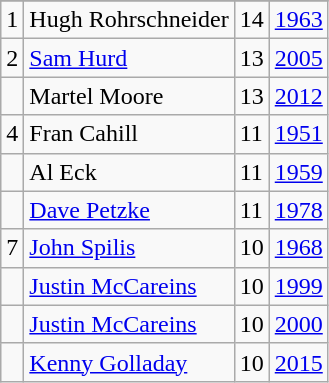<table class="wikitable">
<tr>
</tr>
<tr>
<td>1</td>
<td>Hugh Rohrschneider</td>
<td>14</td>
<td><a href='#'>1963</a></td>
</tr>
<tr>
<td>2</td>
<td><a href='#'>Sam Hurd</a></td>
<td>13</td>
<td><a href='#'>2005</a></td>
</tr>
<tr>
<td></td>
<td>Martel Moore</td>
<td>13</td>
<td><a href='#'>2012</a></td>
</tr>
<tr>
<td>4</td>
<td>Fran Cahill</td>
<td>11</td>
<td><a href='#'>1951</a></td>
</tr>
<tr>
<td></td>
<td>Al Eck</td>
<td>11</td>
<td><a href='#'>1959</a></td>
</tr>
<tr>
<td></td>
<td><a href='#'>Dave Petzke</a></td>
<td>11</td>
<td><a href='#'>1978</a></td>
</tr>
<tr>
<td>7</td>
<td><a href='#'>John Spilis</a></td>
<td>10</td>
<td><a href='#'>1968</a></td>
</tr>
<tr>
<td></td>
<td><a href='#'>Justin McCareins</a></td>
<td>10</td>
<td><a href='#'>1999</a></td>
</tr>
<tr>
<td></td>
<td><a href='#'>Justin McCareins</a></td>
<td>10</td>
<td><a href='#'>2000</a></td>
</tr>
<tr>
<td></td>
<td><a href='#'>Kenny Golladay</a></td>
<td>10</td>
<td><a href='#'>2015</a></td>
</tr>
</table>
